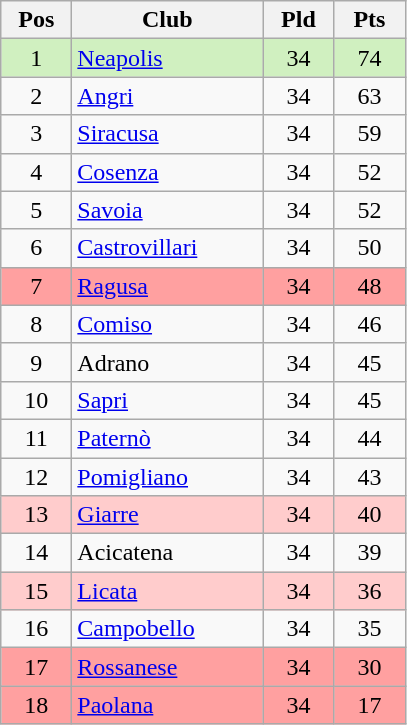<table class="wikitable">
<tr>
<th width=40>Pos</th>
<th width=120>Club</th>
<th width=40>Pld</th>
<th width=40>Pts</th>
</tr>
<tr style="background:#D0F0C0;">
<td style="text-align: center">1</td>
<td><a href='#'>Neapolis</a></td>
<td style="text-align: center">34</td>
<td style="text-align: center">74</td>
</tr>
<tr>
<td style="text-align: center">2</td>
<td><a href='#'>Angri</a></td>
<td style="text-align: center">34</td>
<td style="text-align: center">63</td>
</tr>
<tr>
<td style="text-align: center">3</td>
<td><a href='#'>Siracusa</a></td>
<td style="text-align: center">34</td>
<td style="text-align: center">59</td>
</tr>
<tr>
<td style="text-align: center">4</td>
<td><a href='#'>Cosenza</a></td>
<td style="text-align: center">34</td>
<td style="text-align: center">52</td>
</tr>
<tr>
<td style="text-align: center">5</td>
<td><a href='#'>Savoia</a></td>
<td style="text-align: center">34</td>
<td style="text-align: center">52</td>
</tr>
<tr>
<td style="text-align: center">6</td>
<td><a href='#'>Castrovillari</a></td>
<td style="text-align: center">34</td>
<td style="text-align: center">50</td>
</tr>
<tr style="background:#FFA0A0;">
<td style="text-align: center">7</td>
<td><a href='#'>Ragusa</a></td>
<td style="text-align: center">34</td>
<td style="text-align: center">48</td>
</tr>
<tr>
<td style="text-align: center">8</td>
<td><a href='#'>Comiso</a></td>
<td style="text-align: center">34</td>
<td style="text-align: center">46</td>
</tr>
<tr>
<td style="text-align: center">9</td>
<td>Adrano</td>
<td style="text-align: center">34</td>
<td style="text-align: center">45</td>
</tr>
<tr>
<td style="text-align: center">10</td>
<td><a href='#'>Sapri</a></td>
<td style="text-align: center">34</td>
<td style="text-align: center">45</td>
</tr>
<tr>
<td style="text-align: center">11</td>
<td><a href='#'>Paternò</a></td>
<td style="text-align: center">34</td>
<td style="text-align: center">44</td>
</tr>
<tr>
<td style="text-align: center">12</td>
<td><a href='#'>Pomigliano</a></td>
<td style="text-align: center">34</td>
<td style="text-align: center">43</td>
</tr>
<tr style="background:#FFCCCC;">
<td style="text-align: center">13</td>
<td><a href='#'>Giarre</a></td>
<td style="text-align: center">34</td>
<td style="text-align: center">40</td>
</tr>
<tr>
<td style="text-align: center">14</td>
<td>Acicatena</td>
<td style="text-align: center">34</td>
<td style="text-align: center">39</td>
</tr>
<tr style="background:#FFCCCC;">
<td style="text-align: center">15</td>
<td><a href='#'>Licata</a></td>
<td style="text-align: center">34</td>
<td style="text-align: center">36</td>
</tr>
<tr>
<td style="text-align: center">16</td>
<td><a href='#'>Campobello</a></td>
<td style="text-align: center">34</td>
<td style="text-align: center">35</td>
</tr>
<tr style="background:#FFA0A0;">
<td style="text-align: center">17</td>
<td><a href='#'>Rossanese</a></td>
<td style="text-align: center">34</td>
<td style="text-align: center">30</td>
</tr>
<tr style="background:#FFA0A0;">
<td style="text-align: center">18</td>
<td><a href='#'>Paolana</a></td>
<td style="text-align: center">34</td>
<td style="text-align: center">17</td>
</tr>
</table>
